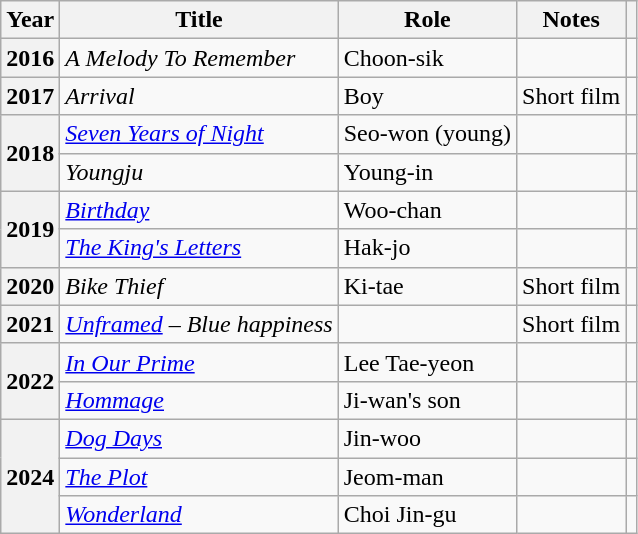<table class="wikitable sortable plainrowheaders">
<tr>
<th scope="col">Year</th>
<th scope="col">Title</th>
<th scope="col">Role</th>
<th scope="col">Notes</th>
<th scope="col" class="unsortable"></th>
</tr>
<tr>
<th scope="row">2016</th>
<td><em>A Melody To Remember</em></td>
<td>Choon-sik</td>
<td></td>
<td></td>
</tr>
<tr>
<th scope="row">2017</th>
<td><em>Arrival</em></td>
<td>Boy</td>
<td>Short film</td>
<td></td>
</tr>
<tr>
<th scope="row"  rowspan=2>2018</th>
<td><em><a href='#'>Seven Years of Night</a></em></td>
<td>Seo-won (young)</td>
<td></td>
<td></td>
</tr>
<tr>
<td><em>Youngju</em></td>
<td>Young-in</td>
<td></td>
<td></td>
</tr>
<tr>
<th scope="row"  rowspan=2>2019</th>
<td><em><a href='#'>Birthday</a></em></td>
<td>Woo-chan</td>
<td></td>
<td></td>
</tr>
<tr>
<td><em><a href='#'>The King's Letters</a></em></td>
<td>Hak-jo</td>
<td></td>
<td></td>
</tr>
<tr>
<th scope="row">2020</th>
<td><em>Bike Thief</em></td>
<td>Ki-tae</td>
<td>Short film</td>
<td></td>
</tr>
<tr>
<th scope="row">2021</th>
<td><em><a href='#'>Unframed</a> – Blue happiness</em></td>
<td></td>
<td>Short film</td>
<td></td>
</tr>
<tr>
<th scope="row" rowspan=2>2022</th>
<td><em><a href='#'>In Our Prime</a></em></td>
<td>Lee Tae-yeon</td>
<td></td>
<td></td>
</tr>
<tr>
<td><em><a href='#'>Hommage</a></em></td>
<td>Ji-wan's son</td>
<td></td>
<td></td>
</tr>
<tr>
<th scope="row" rowspan="3">2024</th>
<td><em><a href='#'>Dog Days</a></em></td>
<td>Jin-woo</td>
<td></td>
<td></td>
</tr>
<tr>
<td><em><a href='#'>The Plot</a></em></td>
<td>Jeom-man</td>
<td></td>
<td></td>
</tr>
<tr>
<td><em><a href='#'>Wonderland</a></em></td>
<td>Choi Jin-gu</td>
<td></td>
<td></td>
</tr>
</table>
